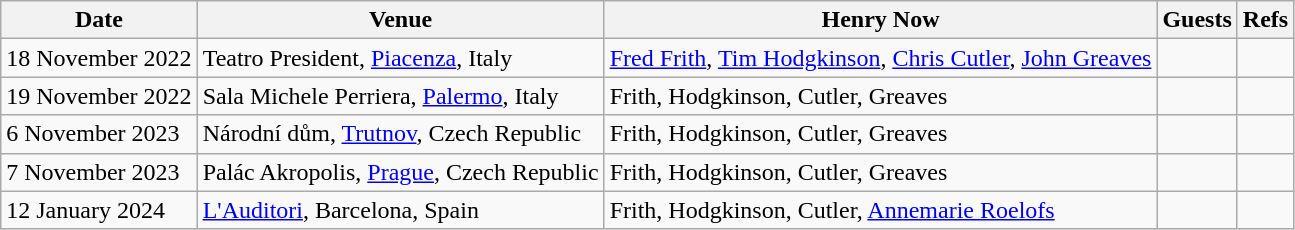<table class="wikitable">
<tr>
<th>Date</th>
<th>Venue</th>
<th>Henry Now</th>
<th>Guests</th>
<th>Refs</th>
</tr>
<tr>
<td>18 November 2022</td>
<td>Teatro President, <a href='#'>Piacenza</a>, Italy</td>
<td><a href='#'>Fred Frith</a>, <a href='#'>Tim Hodgkinson</a>, <a href='#'>Chris Cutler</a>, <a href='#'>John Greaves</a></td>
<td></td>
<td></td>
</tr>
<tr>
<td>19 November 2022</td>
<td>Sala Michele Perriera, <a href='#'>Palermo</a>, Italy</td>
<td>Frith, Hodgkinson, Cutler, Greaves</td>
<td></td>
<td></td>
</tr>
<tr>
<td>6 November 2023</td>
<td>Národní dům, <a href='#'>Trutnov</a>, Czech Republic</td>
<td>Frith, Hodgkinson, Cutler, Greaves</td>
<td></td>
<td></td>
</tr>
<tr>
<td>7 November 2023</td>
<td>Palác Akropolis, <a href='#'>Prague</a>, Czech Republic</td>
<td>Frith, Hodgkinson, Cutler, Greaves</td>
<td></td>
<td></td>
</tr>
<tr>
<td>12 January 2024</td>
<td><a href='#'>L'Auditori</a>, Barcelona, Spain</td>
<td>Frith, Hodgkinson, Cutler, <a href='#'>Annemarie Roelofs</a></td>
<td></td>
<td></td>
</tr>
</table>
